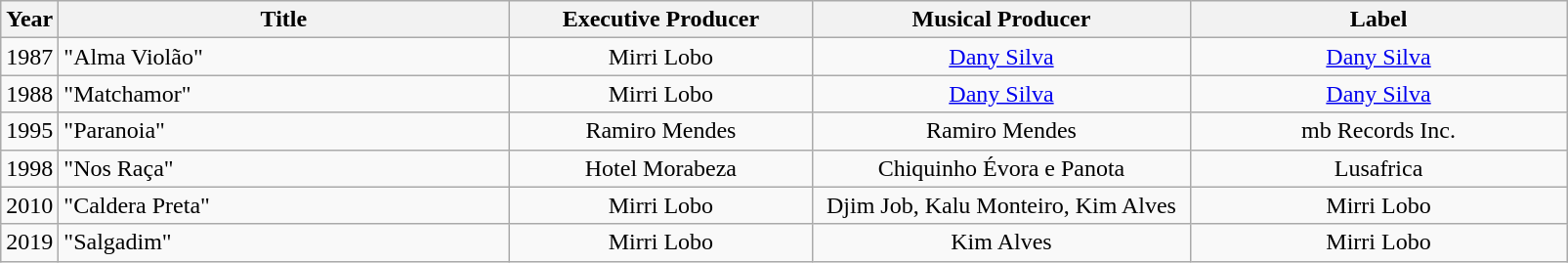<table class="wikitable">
<tr>
<th align="center" valign="top" width="30">Year</th>
<th align="center" valign="top" width="300">Title</th>
<th align="center" valign="top" width="200">Executive Producer</th>
<th align="center" valign="top" width="250">Musical Producer</th>
<th align="center" valign="top" width="250">Label</th>
</tr>
<tr>
<td>1987</td>
<td>"Alma Violão"</td>
<td align="center">Mirri Lobo</td>
<td align="center"><a href='#'>Dany Silva</a></td>
<td align="center"><a href='#'>Dany Silva</a></td>
</tr>
<tr>
<td>1988</td>
<td>"Matchamor"</td>
<td align="center">Mirri Lobo</td>
<td align="center"><a href='#'>Dany Silva</a></td>
<td align="center"><a href='#'>Dany Silva</a></td>
</tr>
<tr>
<td>1995</td>
<td>"Paranoia"</td>
<td align="center">Ramiro Mendes</td>
<td align="center">Ramiro Mendes</td>
<td align="center">mb Records Inc.</td>
</tr>
<tr>
<td>1998</td>
<td>"Nos Raça"</td>
<td align="center">Hotel Morabeza</td>
<td align="center">Chiquinho Évora e Panota</td>
<td align="center">Lusafrica</td>
</tr>
<tr>
<td>2010</td>
<td>"Caldera Preta"</td>
<td align="center">Mirri Lobo</td>
<td align="center">Djim Job, Kalu Monteiro, Kim Alves</td>
<td align="center">Mirri Lobo</td>
</tr>
<tr>
<td>2019</td>
<td>"Salgadim"</td>
<td align="center">Mirri Lobo</td>
<td align="center">Kim Alves</td>
<td align="center">Mirri Lobo</td>
</tr>
</table>
